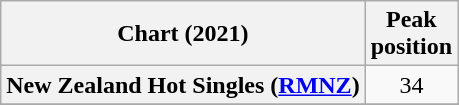<table class="wikitable sortable plainrowheaders" style="text-align:center">
<tr>
<th scope="col">Chart (2021)</th>
<th scope="col">Peak<br>position</th>
</tr>
<tr>
<th scope="row">New Zealand Hot Singles (<a href='#'>RMNZ</a>)</th>
<td>34</td>
</tr>
<tr>
</tr>
</table>
